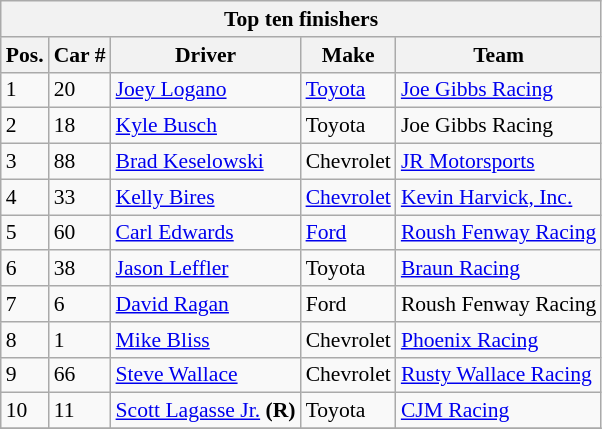<table class="wikitable" style="font-size: 90%;">
<tr>
<th colspan=9>Top ten finishers</th>
</tr>
<tr>
<th>Pos.</th>
<th>Car #</th>
<th>Driver</th>
<th>Make</th>
<th>Team</th>
</tr>
<tr>
<td>1</td>
<td>20</td>
<td><a href='#'>Joey Logano</a></td>
<td><a href='#'>Toyota</a></td>
<td><a href='#'>Joe Gibbs Racing</a></td>
</tr>
<tr>
<td>2</td>
<td>18</td>
<td><a href='#'>Kyle Busch</a></td>
<td>Toyota</td>
<td>Joe Gibbs Racing</td>
</tr>
<tr>
<td>3</td>
<td>88</td>
<td><a href='#'>Brad Keselowski</a></td>
<td>Chevrolet</td>
<td><a href='#'>JR Motorsports</a></td>
</tr>
<tr>
<td>4</td>
<td>33</td>
<td><a href='#'>Kelly Bires</a></td>
<td><a href='#'>Chevrolet</a></td>
<td><a href='#'>Kevin Harvick, Inc.</a></td>
</tr>
<tr>
<td>5</td>
<td>60</td>
<td><a href='#'>Carl Edwards</a></td>
<td><a href='#'>Ford</a></td>
<td><a href='#'>Roush Fenway Racing</a></td>
</tr>
<tr>
<td>6</td>
<td>38</td>
<td><a href='#'>Jason Leffler</a></td>
<td>Toyota</td>
<td><a href='#'>Braun Racing</a></td>
</tr>
<tr>
<td>7</td>
<td>6</td>
<td><a href='#'>David Ragan</a></td>
<td>Ford</td>
<td>Roush Fenway Racing</td>
</tr>
<tr>
<td>8</td>
<td>1</td>
<td><a href='#'>Mike Bliss</a></td>
<td>Chevrolet</td>
<td><a href='#'>Phoenix Racing</a></td>
</tr>
<tr>
<td>9</td>
<td>66</td>
<td><a href='#'>Steve Wallace</a></td>
<td>Chevrolet</td>
<td><a href='#'>Rusty Wallace Racing</a></td>
</tr>
<tr>
<td>10</td>
<td>11</td>
<td><a href='#'>Scott Lagasse Jr.</a> <strong>(R)</strong></td>
<td>Toyota</td>
<td><a href='#'>CJM Racing</a></td>
</tr>
<tr>
</tr>
</table>
